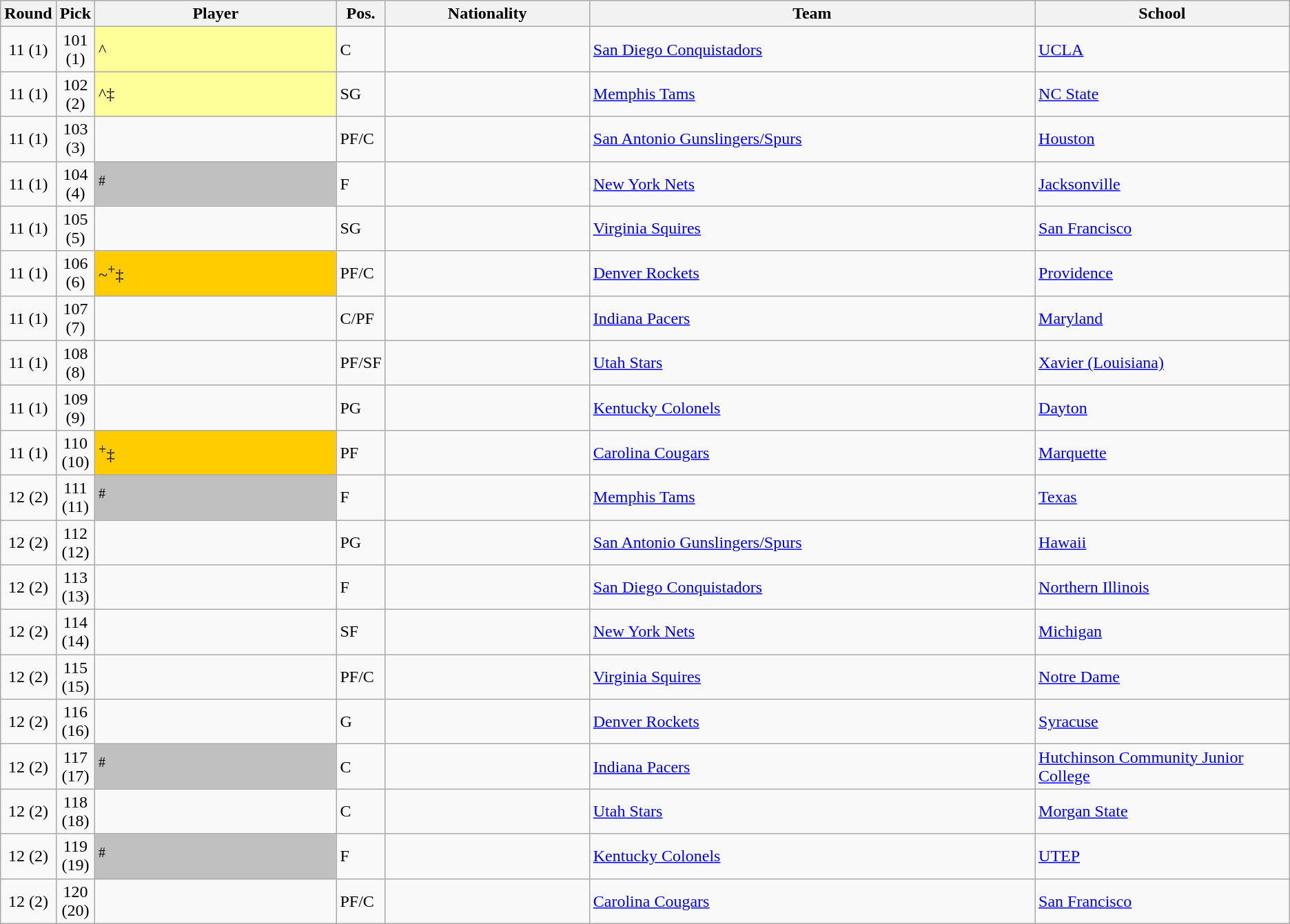<table class="wikitable sortable">
<tr>
<th width="1%">Round</th>
<th width="1%">Pick</th>
<th width="19%">Player</th>
<th width="1%">Pos.</th>
<th width="16%">Nationality</th>
<th width="35%">Team</th>
<th width="20%">School</th>
</tr>
<tr>
<td align=center>11 (1)</td>
<td align=center>101 (1)</td>
<td bgcolor="#FFFF99">^</td>
<td>C</td>
<td></td>
<td><a href='#'>San Diego Conquistadors</a></td>
<td><a href='#'>UCLA</a> </td>
</tr>
<tr>
<td align=center>11 (1)</td>
<td align=center>102 (2)</td>
<td bgcolor="#FFFF99">^‡</td>
<td>SG</td>
<td></td>
<td><a href='#'>Memphis Tams</a></td>
<td><a href='#'>NC State</a> </td>
</tr>
<tr>
<td align=center>11 (1)</td>
<td align=center>103 (3)</td>
<td></td>
<td>PF/C</td>
<td></td>
<td><a href='#'>San Antonio Gunslingers/Spurs</a></td>
<td><a href='#'>Houston</a> </td>
</tr>
<tr>
<td align=center>11 (1)</td>
<td align=center>104 (4)</td>
<td bgcolor="#C0C0C0"><sup>#</sup></td>
<td>F</td>
<td></td>
<td><a href='#'>New York Nets</a></td>
<td><a href='#'>Jacksonville</a> </td>
</tr>
<tr>
<td align=center>11 (1)</td>
<td align=center>105 (5)</td>
<td></td>
<td>SG</td>
<td></td>
<td><a href='#'>Virginia Squires</a></td>
<td><a href='#'>San Francisco</a> </td>
</tr>
<tr>
<td align=center>11 (1)</td>
<td align=center>106 (6)</td>
<td bgcolor="#FFCC00">~<sup>+</sup>‡</td>
<td>PF/C</td>
<td></td>
<td><a href='#'>Denver Rockets</a></td>
<td><a href='#'>Providence</a> </td>
</tr>
<tr>
<td align=center>11 (1)</td>
<td align=center>107 (7)</td>
<td></td>
<td>C/PF</td>
<td></td>
<td><a href='#'>Indiana Pacers</a></td>
<td><a href='#'>Maryland</a> </td>
</tr>
<tr>
<td align=center>11 (1)</td>
<td align=center>108 (8)</td>
<td></td>
<td>PF/SF</td>
<td></td>
<td><a href='#'>Utah Stars</a></td>
<td><a href='#'>Xavier (Louisiana)</a> </td>
</tr>
<tr>
<td align=center>11 (1)</td>
<td align=center>109 (9)</td>
<td></td>
<td>PG</td>
<td></td>
<td><a href='#'>Kentucky Colonels</a></td>
<td><a href='#'>Dayton</a> </td>
</tr>
<tr>
<td align=center>11 (1)</td>
<td align=center>110 (10)</td>
<td bgcolor="#FFCC00"><sup>+</sup>‡</td>
<td>PF</td>
<td></td>
<td><a href='#'>Carolina Cougars</a></td>
<td><a href='#'>Marquette</a> </td>
</tr>
<tr>
<td align=center>12 (2)</td>
<td align=center>111 (11)</td>
<td bgcolor="#C0C0C0"><sup>#</sup></td>
<td>F</td>
<td></td>
<td><a href='#'>Memphis Tams</a></td>
<td><a href='#'>Texas</a> </td>
</tr>
<tr>
<td align=center>12 (2)</td>
<td align=center>112 (12)</td>
<td></td>
<td>PG</td>
<td></td>
<td><a href='#'>San Antonio Gunslingers/Spurs</a></td>
<td><a href='#'>Hawaii</a> </td>
</tr>
<tr>
<td align=center>12 (2)</td>
<td align=center>113 (13)</td>
<td></td>
<td>F</td>
<td></td>
<td><a href='#'>San Diego Conquistadors</a></td>
<td><a href='#'>Northern Illinois</a> </td>
</tr>
<tr>
<td align=center>12 (2)</td>
<td align=center>114 (14)</td>
<td></td>
<td>SF</td>
<td></td>
<td><a href='#'>New York Nets</a></td>
<td><a href='#'>Michigan</a> </td>
</tr>
<tr>
<td align=center>12 (2)</td>
<td align=center>115 (15)</td>
<td></td>
<td>PF/C</td>
<td></td>
<td><a href='#'>Virginia Squires</a></td>
<td><a href='#'>Notre Dame</a> </td>
</tr>
<tr>
<td align=center>12 (2)</td>
<td align=center>116 (16)</td>
<td></td>
<td>G</td>
<td></td>
<td><a href='#'>Denver Rockets</a></td>
<td><a href='#'>Syracuse</a> </td>
</tr>
<tr>
<td align=center>12 (2)</td>
<td align=center>117 (17)</td>
<td bgcolor="C0C0C0"><sup>#</sup></td>
<td>C</td>
<td></td>
<td><a href='#'>Indiana Pacers</a></td>
<td><a href='#'>Hutchinson Community Junior College</a> </td>
</tr>
<tr>
<td align=center>12 (2)</td>
<td align=center>118 (18)</td>
<td></td>
<td>C</td>
<td></td>
<td><a href='#'>Utah Stars</a></td>
<td><a href='#'>Morgan State</a> </td>
</tr>
<tr>
<td align=center>12 (2)</td>
<td align=center>119 (19)</td>
<td bgcolor="#C0C0C0"><sup>#</sup></td>
<td>F</td>
<td></td>
<td><a href='#'>Kentucky Colonels</a></td>
<td><a href='#'>UTEP</a> </td>
</tr>
<tr>
<td align=center>12 (2)</td>
<td align=center>120 (20)</td>
<td></td>
<td>PF/C</td>
<td></td>
<td><a href='#'>Carolina Cougars</a></td>
<td><a href='#'>San Francisco</a> </td>
</tr>
</table>
